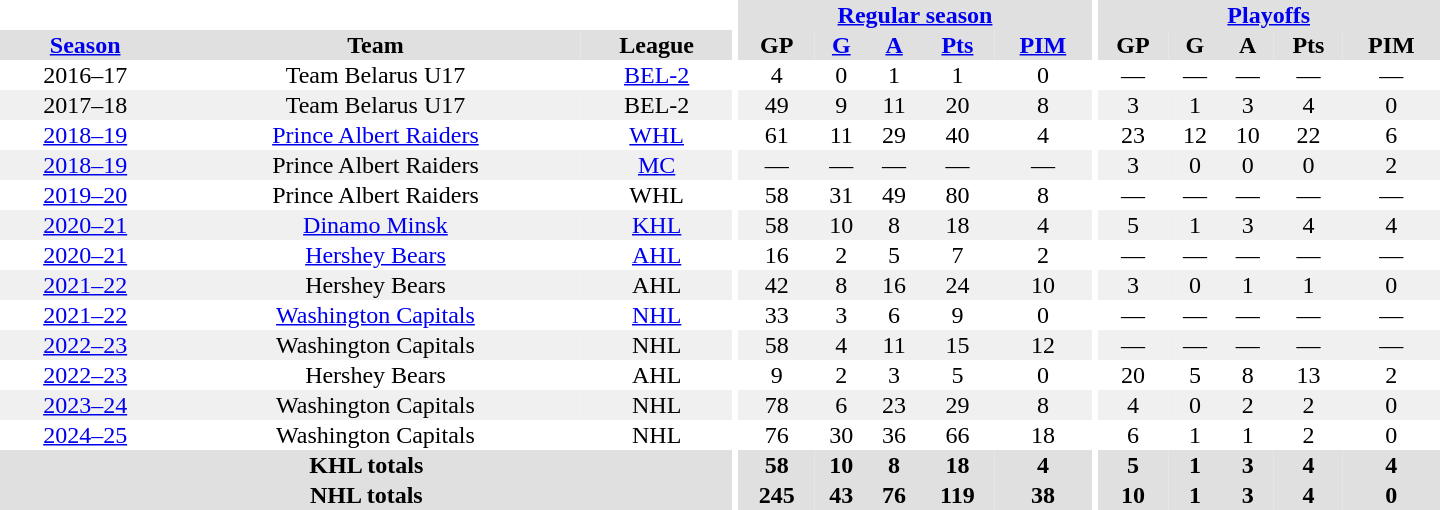<table border="0" cellpadding="1" cellspacing="0" style="text-align:center; width:60em">
<tr bgcolor="#e0e0e0">
<th colspan="3" bgcolor="#ffffff"></th>
<th rowspan="100" bgcolor="#ffffff"></th>
<th colspan="5"><a href='#'>Regular season</a></th>
<th rowspan="100" bgcolor="#ffffff"></th>
<th colspan="5"><a href='#'>Playoffs</a></th>
</tr>
<tr bgcolor="#e0e0e0">
<th><a href='#'>Season</a></th>
<th>Team</th>
<th>League</th>
<th>GP</th>
<th><a href='#'>G</a></th>
<th><a href='#'>A</a></th>
<th><a href='#'>Pts</a></th>
<th><a href='#'>PIM</a></th>
<th>GP</th>
<th>G</th>
<th>A</th>
<th>Pts</th>
<th>PIM</th>
</tr>
<tr>
<td>2016–17</td>
<td>Team Belarus U17</td>
<td><a href='#'>BEL-2</a></td>
<td>4</td>
<td>0</td>
<td>1</td>
<td>1</td>
<td>0</td>
<td>—</td>
<td>—</td>
<td>—</td>
<td>—</td>
<td>—</td>
</tr>
<tr bgcolor="#f0f0f0">
<td>2017–18</td>
<td>Team Belarus U17</td>
<td>BEL-2</td>
<td>49</td>
<td>9</td>
<td>11</td>
<td>20</td>
<td>8</td>
<td>3</td>
<td>1</td>
<td>3</td>
<td>4</td>
<td>0</td>
</tr>
<tr>
<td><a href='#'>2018–19</a></td>
<td><a href='#'>Prince Albert Raiders</a></td>
<td><a href='#'>WHL</a></td>
<td>61</td>
<td>11</td>
<td>29</td>
<td>40</td>
<td>4</td>
<td>23</td>
<td>12</td>
<td>10</td>
<td>22</td>
<td>6</td>
</tr>
<tr bgcolor="#f0f0f0">
<td><a href='#'>2018–19</a></td>
<td>Prince Albert Raiders</td>
<td><a href='#'>MC</a></td>
<td>—</td>
<td>—</td>
<td —>—</td>
<td>—</td>
<td>—</td>
<td>3</td>
<td>0</td>
<td>0</td>
<td>0</td>
<td>2</td>
</tr>
<tr>
<td><a href='#'>2019–20</a></td>
<td>Prince Albert Raiders</td>
<td>WHL</td>
<td>58</td>
<td>31</td>
<td>49</td>
<td>80</td>
<td>8</td>
<td>—</td>
<td>—</td>
<td>—</td>
<td>—</td>
<td>—</td>
</tr>
<tr bgcolor="#f0f0f0">
<td><a href='#'>2020–21</a></td>
<td><a href='#'>Dinamo Minsk</a></td>
<td><a href='#'>KHL</a></td>
<td>58</td>
<td>10</td>
<td>8</td>
<td>18</td>
<td>4</td>
<td>5</td>
<td>1</td>
<td>3</td>
<td>4</td>
<td>4</td>
</tr>
<tr>
<td><a href='#'>2020–21</a></td>
<td><a href='#'>Hershey Bears</a></td>
<td><a href='#'>AHL</a></td>
<td>16</td>
<td>2</td>
<td>5</td>
<td>7</td>
<td>2</td>
<td>—</td>
<td>—</td>
<td>—</td>
<td>—</td>
<td>—</td>
</tr>
<tr bgcolor="#f0f0f0">
<td><a href='#'>2021–22</a></td>
<td>Hershey Bears</td>
<td>AHL</td>
<td>42</td>
<td>8</td>
<td>16</td>
<td>24</td>
<td>10</td>
<td>3</td>
<td>0</td>
<td>1</td>
<td>1</td>
<td>0</td>
</tr>
<tr>
<td><a href='#'>2021–22</a></td>
<td><a href='#'>Washington Capitals</a></td>
<td><a href='#'>NHL</a></td>
<td>33</td>
<td>3</td>
<td>6</td>
<td>9</td>
<td>0</td>
<td>—</td>
<td>—</td>
<td>—</td>
<td>—</td>
<td>—</td>
</tr>
<tr bgcolor="#f0f0f0">
<td><a href='#'>2022–23</a></td>
<td>Washington Capitals</td>
<td>NHL</td>
<td>58</td>
<td>4</td>
<td>11</td>
<td>15</td>
<td>12</td>
<td>—</td>
<td>—</td>
<td>—</td>
<td>—</td>
<td>—</td>
</tr>
<tr>
<td><a href='#'>2022–23</a></td>
<td>Hershey Bears</td>
<td>AHL</td>
<td>9</td>
<td>2</td>
<td>3</td>
<td>5</td>
<td>0</td>
<td>20</td>
<td>5</td>
<td>8</td>
<td>13</td>
<td>2</td>
</tr>
<tr bgcolor="#f0f0f0">
<td><a href='#'>2023–24</a></td>
<td>Washington Capitals</td>
<td>NHL</td>
<td>78</td>
<td>6</td>
<td>23</td>
<td>29</td>
<td>8</td>
<td>4</td>
<td>0</td>
<td>2</td>
<td>2</td>
<td>0</td>
</tr>
<tr bgcolor=>
<td><a href='#'>2024–25</a></td>
<td>Washington Capitals</td>
<td>NHL</td>
<td>76</td>
<td>30</td>
<td>36</td>
<td>66</td>
<td>18</td>
<td>6</td>
<td>1</td>
<td>1</td>
<td>2</td>
<td>0</td>
</tr>
<tr bgcolor="#e0e0e0">
<th colspan="3">KHL totals</th>
<th>58</th>
<th>10</th>
<th>8</th>
<th>18</th>
<th>4</th>
<th>5</th>
<th>1</th>
<th>3</th>
<th>4</th>
<th>4</th>
</tr>
<tr bgcolor="#e0e0e0">
<th colspan="3">NHL totals</th>
<th>245</th>
<th>43</th>
<th>76</th>
<th>119</th>
<th>38</th>
<th>10</th>
<th>1</th>
<th>3</th>
<th>4</th>
<th>0</th>
</tr>
</table>
